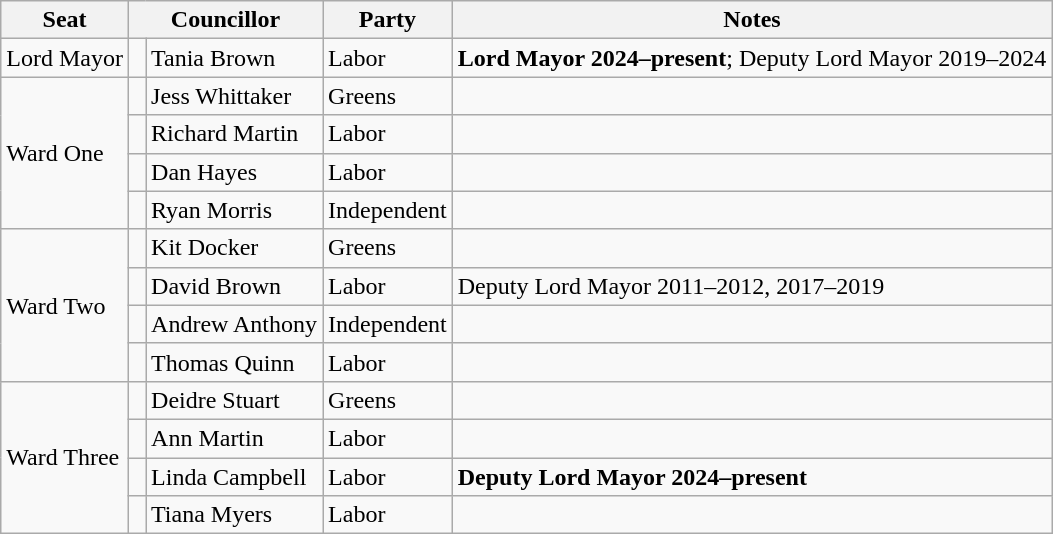<table class="wikitable">
<tr>
<th>Seat</th>
<th colspan="2">Councillor</th>
<th>Party</th>
<th>Notes</th>
</tr>
<tr>
<td>Lord Mayor</td>
<td> </td>
<td>Tania Brown</td>
<td>Labor</td>
<td><strong>Lord Mayor 2024–present</strong>; Deputy Lord Mayor 2019–2024 </td>
</tr>
<tr>
<td rowspan="4">Ward One</td>
<td> </td>
<td>Jess Whittaker</td>
<td>Greens</td>
<td></td>
</tr>
<tr>
<td> </td>
<td>Richard Martin</td>
<td>Labor</td>
<td></td>
</tr>
<tr>
<td> </td>
<td>Dan Hayes</td>
<td>Labor</td>
<td></td>
</tr>
<tr>
<td> </td>
<td>Ryan Morris</td>
<td>Independent</td>
<td></td>
</tr>
<tr>
<td rowspan="4">Ward Two</td>
<td> </td>
<td>Kit Docker</td>
<td>Greens</td>
<td></td>
</tr>
<tr>
<td> </td>
<td>David Brown</td>
<td>Labor</td>
<td>Deputy Lord Mayor 2011–2012, 2017–2019</td>
</tr>
<tr>
<td> </td>
<td>Andrew Anthony</td>
<td>Independent</td>
<td></td>
</tr>
<tr>
<td> </td>
<td>Thomas Quinn</td>
<td>Labor</td>
<td></td>
</tr>
<tr>
<td rowspan="4">Ward Three</td>
<td> </td>
<td>Deidre Stuart</td>
<td>Greens</td>
</tr>
<tr>
<td> </td>
<td>Ann Martin</td>
<td>Labor</td>
<td></td>
</tr>
<tr>
<td> </td>
<td>Linda Campbell</td>
<td>Labor</td>
<td><strong>Deputy Lord Mayor 2024–present</strong></td>
</tr>
<tr>
<td> </td>
<td>Tiana Myers</td>
<td>Labor</td>
<td></td>
</tr>
</table>
